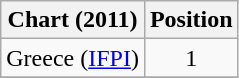<table class="wikitable sortable">
<tr>
<th>Chart (2011)</th>
<th>Position</th>
</tr>
<tr>
<td>Greece (<a href='#'>IFPI</a>)</td>
<td align="center">1</td>
</tr>
<tr>
</tr>
</table>
